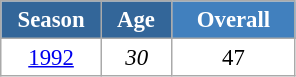<table class="wikitable" style="font-size:95%; text-align:center; border:grey solid 1px; border-collapse:collapse; background:#ffffff;">
<tr>
<th style="background-color:#369; color:white; width:60px;"> Season </th>
<th style="background-color:#369; color:white; width:40px;"> Age </th>
<th style="background-color:#4180be; color:white; width:75px;">Overall</th>
</tr>
<tr>
<td><a href='#'>1992</a></td>
<td><em>30</em></td>
<td>47</td>
</tr>
</table>
